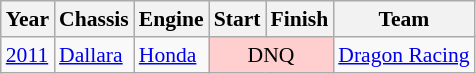<table class="wikitable" style="font-size: 90%;">
<tr>
<th>Year</th>
<th>Chassis</th>
<th>Engine</th>
<th>Start</th>
<th>Finish</th>
<th>Team</th>
</tr>
<tr>
<td><a href='#'>2011</a></td>
<td><a href='#'>Dallara</a></td>
<td><a href='#'>Honda</a></td>
<td align=center colspan="2" style="background:#FFCFCF;">DNQ</td>
<td nowrap><a href='#'>Dragon Racing</a></td>
</tr>
</table>
